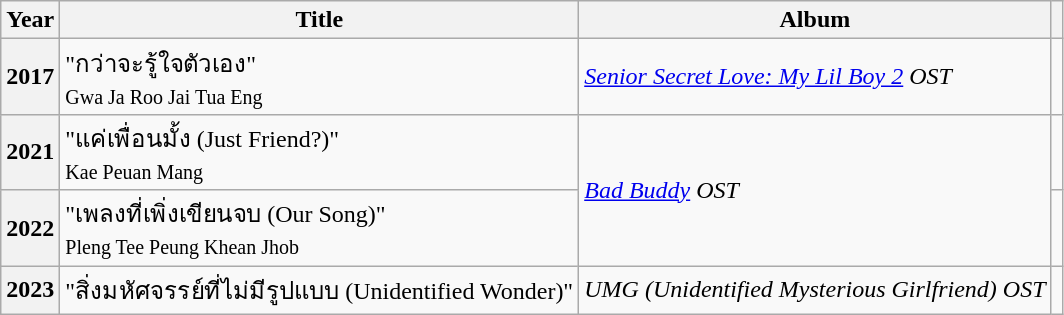<table class="wikitable">
<tr>
<th>Year</th>
<th>Title</th>
<th>Album</th>
<th></th>
</tr>
<tr>
<th>2017</th>
<td>"กว่าจะรู้ใจตัวเอง"<br><small>Gwa Ja Roo Jai Tua Eng</small></td>
<td><em><a href='#'>Senior Secret Love: My Lil Boy 2</a> OST</em></td>
<td></td>
</tr>
<tr>
<th>2021</th>
<td>"แค่เพื่อนมั้ง (Just Friend?)"<br><small>Kae Peuan Mang</small></td>
<td rowspan="2"><em><a href='#'>Bad Buddy</a> OST</em></td>
<td></td>
</tr>
<tr>
<th>2022</th>
<td>"เพลงที่เพิ่งเขียนจบ (Our Song)"<br><small>Pleng Tee Peung Khean Jhob</small></td>
<td></td>
</tr>
<tr>
<th>2023</th>
<td>"สิ่งมหัศจรรย์ที่ไม่มีรูปแบบ (Unidentified Wonder)"</td>
<td><em>UMG (Unidentified Mysterious Girlfriend) OST</em></td>
<td></td>
</tr>
</table>
